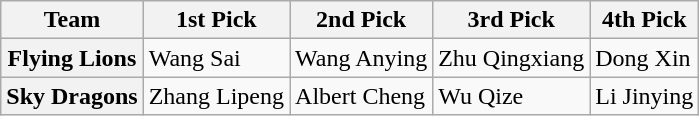<table class="wikitable">
<tr>
<th>Team</th>
<th>1st Pick</th>
<th>2nd Pick</th>
<th>3rd Pick</th>
<th>4th Pick</th>
</tr>
<tr>
<th>Flying Lions</th>
<td>Wang Sai</td>
<td>Wang Anying</td>
<td>Zhu Qingxiang</td>
<td>Dong Xin</td>
</tr>
<tr>
<th>Sky Dragons</th>
<td>Zhang Lipeng</td>
<td>Albert Cheng</td>
<td>Wu Qize</td>
<td>Li Jinying</td>
</tr>
</table>
